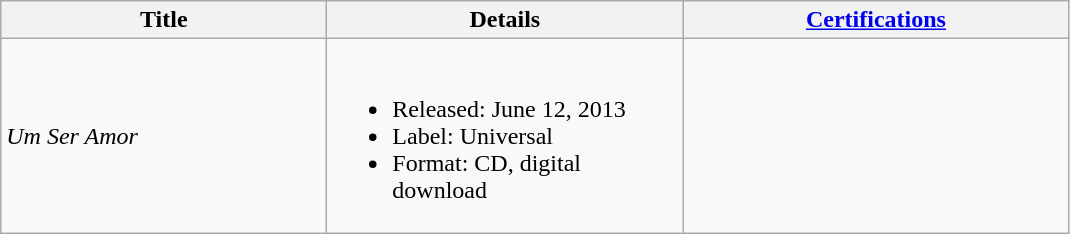<table class="wikitable">
<tr>
<th rowspan="1" style="width:210px">Title</th>
<th rowspan="1" style="width:230px">Details</th>
<th rowspan="1" style="width:250px"><a href='#'>Certifications</a></th>
</tr>
<tr>
<td><em>Um Ser Amor</em></td>
<td><br><ul><li>Released: June 12, 2013</li><li>Label: Universal</li><li>Format: CD, digital download</li></ul></td>
<td></td>
</tr>
</table>
